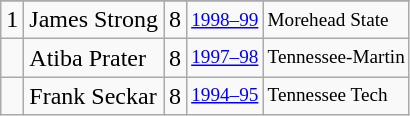<table class="wikitable">
<tr>
</tr>
<tr>
<td>1</td>
<td>James Strong</td>
<td>8</td>
<td style="font-size:80%;"><a href='#'>1998–99</a></td>
<td style="font-size:80%;">Morehead State</td>
</tr>
<tr>
<td></td>
<td>Atiba Prater</td>
<td>8</td>
<td style="font-size:80%;"><a href='#'>1997–98</a></td>
<td style="font-size:80%;">Tennessee-Martin</td>
</tr>
<tr>
<td></td>
<td>Frank Seckar</td>
<td>8</td>
<td style="font-size:80%;"><a href='#'>1994–95</a></td>
<td style="font-size:80%;">Tennessee Tech</td>
</tr>
</table>
